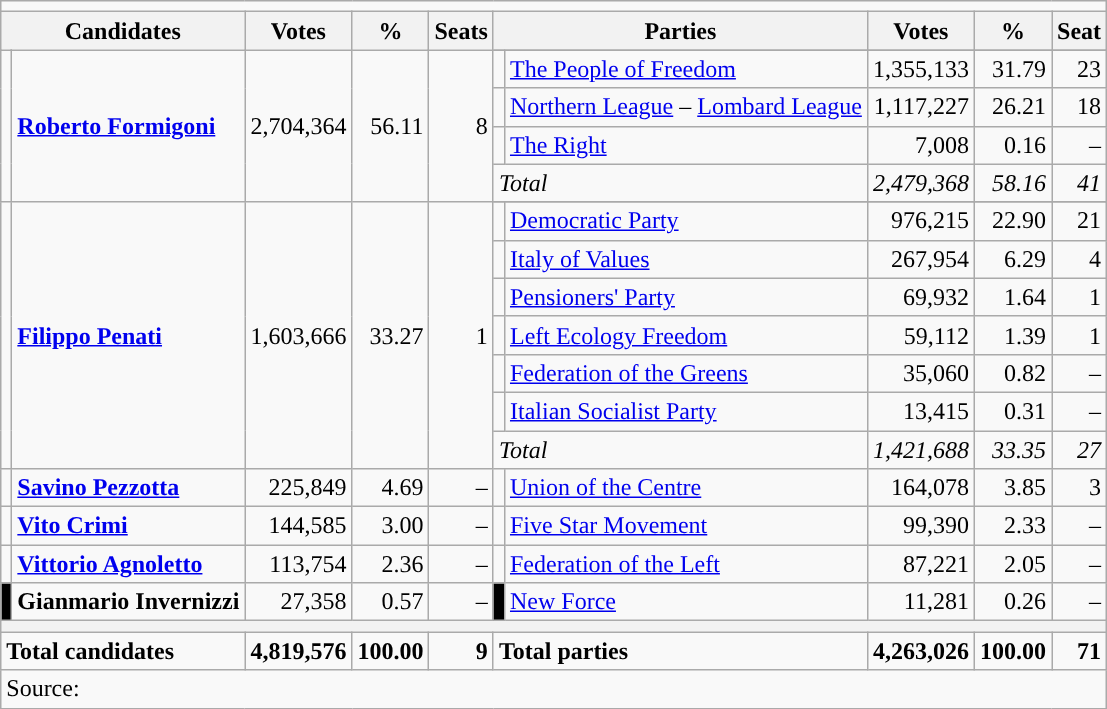<table class="wikitable">
<tr>
<td colspan=10></td>
</tr>
<tr>
<th colspan=2>Candidates</th>
<th>Votes</th>
<th>%</th>
<th>Seats</th>
<th colspan=2>Parties</th>
<th>Votes</th>
<th>%</th>
<th>Seat</th>
</tr>
<tr>
<td rowspan=5></td>
<td rowspan=5><strong><a href='#'>Roberto Formigoni</a></strong></td>
<td rowspan=5 align=right>2,704,364</td>
<td rowspan=5 align=right>56.11</td>
<td rowspan=5 align=right>8</td>
</tr>
<tr>
<td></td>
<td><a href='#'>The People of Freedom</a></td>
<td align=right>1,355,133</td>
<td align=right>31.79</td>
<td align=right>23</td>
</tr>
<tr>
<td></td>
<td><a href='#'>Northern League</a> – <a href='#'>Lombard League</a></td>
<td align=right>1,117,227</td>
<td align=right>26.21</td>
<td align=right>18</td>
</tr>
<tr>
<td></td>
<td><a href='#'>The Right</a></td>
<td align=right>7,008</td>
<td align=right>0.16</td>
<td align=right>–</td>
</tr>
<tr>
<td colspan=2><em>Total</em></td>
<td align=right><em>2,479,368</em></td>
<td align=right><em>58.16</em></td>
<td align=right><em>41</em></td>
</tr>
<tr>
<td rowspan=8></td>
<td rowspan=8><strong><a href='#'>Filippo Penati</a></strong></td>
<td rowspan=8 align=right>1,603,666</td>
<td rowspan=8 align=right>33.27</td>
<td rowspan=8 align=right>1</td>
</tr>
<tr>
<td></td>
<td><a href='#'>Democratic Party</a></td>
<td align=right>976,215</td>
<td align=right>22.90</td>
<td align=right>21</td>
</tr>
<tr>
<td></td>
<td><a href='#'>Italy of Values</a></td>
<td align=right>267,954</td>
<td align=right>6.29</td>
<td align=right>4</td>
</tr>
<tr>
<td></td>
<td><a href='#'>Pensioners' Party</a></td>
<td align=right>69,932</td>
<td align=right>1.64</td>
<td align=right>1</td>
</tr>
<tr>
<td></td>
<td><a href='#'>Left Ecology Freedom</a></td>
<td align=right>59,112</td>
<td align=right>1.39</td>
<td align=right>1</td>
</tr>
<tr>
<td></td>
<td><a href='#'>Federation of the Greens</a></td>
<td align=right>35,060</td>
<td align=right>0.82</td>
<td align=right>–</td>
</tr>
<tr>
<td></td>
<td><a href='#'>Italian Socialist Party</a></td>
<td align=right>13,415</td>
<td align=right>0.31</td>
<td align=right>–</td>
</tr>
<tr>
<td colspan=2><em>Total</em></td>
<td align=right><em>1,421,688</em></td>
<td align=right><em>33.35</em></td>
<td align=right><em>27</em></td>
</tr>
<tr>
<td></td>
<td><strong><a href='#'>Savino Pezzotta</a></strong></td>
<td align=right>225,849</td>
<td align=right>4.69</td>
<td align=right>–</td>
<td></td>
<td><a href='#'>Union of the Centre</a></td>
<td align=right>164,078</td>
<td align=right>3.85</td>
<td align=right>3</td>
</tr>
<tr>
<td></td>
<td><strong><a href='#'>Vito Crimi</a></strong></td>
<td align=right>144,585</td>
<td align=right>3.00</td>
<td align=right>–</td>
<td></td>
<td><a href='#'>Five Star Movement</a></td>
<td align=right>99,390</td>
<td align=right>2.33</td>
<td align=right>–</td>
</tr>
<tr>
<td></td>
<td><strong><a href='#'>Vittorio Agnoletto</a></strong></td>
<td align=right>113,754</td>
<td align=right>2.36</td>
<td align=right>–</td>
<td></td>
<td><a href='#'>Federation of the Left</a></td>
<td align=right>87,221</td>
<td align=right>2.05</td>
<td align=right>–</td>
</tr>
<tr>
<td bgcolor="black"></td>
<td><strong>Gianmario Invernizzi</strong></td>
<td align=right>27,358</td>
<td align=right>0.57</td>
<td align=right>–</td>
<td bgcolor="black"></td>
<td><a href='#'>New Force</a></td>
<td align=right>11,281</td>
<td align=right>0.26</td>
<td align=right>–</td>
</tr>
<tr>
<th colspan=10></th>
</tr>
<tr>
<td colspan=2><strong>Total candidates</strong></td>
<td align=right><strong>4,819,576</strong></td>
<td align=right><strong>100.00</strong></td>
<td align=right><strong>9</strong></td>
<td colspan=2><strong>Total parties</strong></td>
<td align=right><strong>4,263,026</strong></td>
<td align=right><strong>100.00</strong></td>
<td align=right><strong>71</strong></td>
</tr>
<tr>
<td colspan=10>Source: </td>
</tr>
</table>
